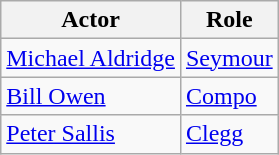<table class="wikitable">
<tr>
<th>Actor</th>
<th>Role</th>
</tr>
<tr>
<td><a href='#'>Michael Aldridge</a></td>
<td><a href='#'>Seymour</a></td>
</tr>
<tr>
<td><a href='#'>Bill Owen</a></td>
<td><a href='#'>Compo</a></td>
</tr>
<tr>
<td><a href='#'>Peter Sallis</a></td>
<td><a href='#'>Clegg</a></td>
</tr>
</table>
